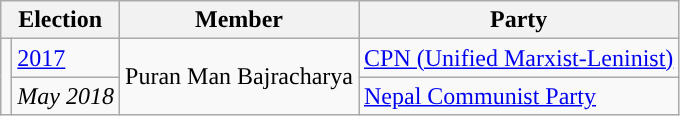<table class="wikitable">
<tr>
<th colspan="2">Election</th>
<th>Member</th>
<th>Party</th>
</tr>
<tr>
<td rowspan="2" style="background-color:"></td>
<td><a href='#'>2017</a></td>
<td rowspan="2">Puran Man Bajracharya</td>
<td><a href='#'>CPN (Unified Marxist-Leninist)</a></td>
</tr>
<tr>
<td><em>May 2018</em></td>
<td><a href='#'>Nepal Communist Party</a></td>
</tr>
</table>
